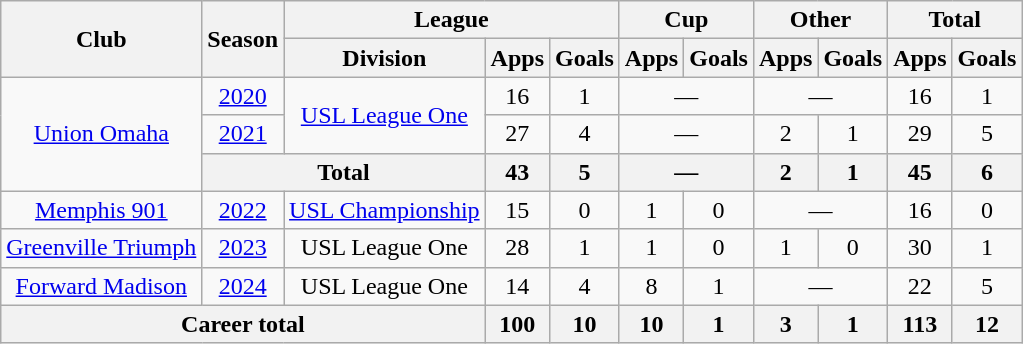<table class=wikitable style=text-align:center>
<tr>
<th rowspan=2>Club</th>
<th rowspan=2>Season</th>
<th colspan=3>League</th>
<th colspan=2>Cup</th>
<th colspan=2>Other</th>
<th colspan=2>Total</th>
</tr>
<tr>
<th>Division</th>
<th>Apps</th>
<th>Goals</th>
<th>Apps</th>
<th>Goals</th>
<th>Apps</th>
<th>Goals</th>
<th>Apps</th>
<th>Goals</th>
</tr>
<tr>
<td rowspan=3><a href='#'>Union Omaha</a></td>
<td><a href='#'>2020</a></td>
<td rowspan=2><a href='#'>USL League One</a></td>
<td>16</td>
<td>1</td>
<td colspan=2>—</td>
<td colspan=2>—</td>
<td>16</td>
<td>1</td>
</tr>
<tr>
<td><a href='#'>2021</a></td>
<td>27</td>
<td>4</td>
<td colspan=2>—</td>
<td>2</td>
<td>1</td>
<td>29</td>
<td>5</td>
</tr>
<tr>
<th colspan=2>Total</th>
<th>43</th>
<th>5</th>
<th colspan=2>—</th>
<th>2</th>
<th>1</th>
<th>45</th>
<th>6</th>
</tr>
<tr>
<td><a href='#'>Memphis 901</a></td>
<td><a href='#'>2022</a></td>
<td><a href='#'>USL Championship</a></td>
<td>15</td>
<td>0</td>
<td>1</td>
<td>0</td>
<td colspan=2>—</td>
<td>16</td>
<td>0</td>
</tr>
<tr>
<td><a href='#'>Greenville Triumph</a></td>
<td><a href='#'>2023</a></td>
<td>USL League One</td>
<td>28</td>
<td>1</td>
<td>1</td>
<td>0</td>
<td>1</td>
<td>0</td>
<td>30</td>
<td>1</td>
</tr>
<tr>
<td><a href='#'>Forward Madison</a></td>
<td><a href='#'>2024</a></td>
<td>USL League One</td>
<td>14</td>
<td>4</td>
<td>8</td>
<td>1</td>
<td colspan=2>—</td>
<td>22</td>
<td>5</td>
</tr>
<tr>
<th colspan="3">Career total</th>
<th>100</th>
<th>10</th>
<th>10</th>
<th>1</th>
<th>3</th>
<th>1</th>
<th>113</th>
<th>12</th>
</tr>
</table>
